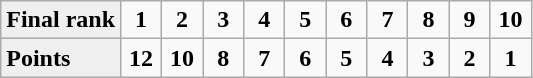<table class="wikitable" style="font-weight:bold; text-align:center">
<tr>
<td align=left bgcolor=#efefef>Final rank</td>
<td width=20>1</td>
<td width=20>2</td>
<td width=20>3</td>
<td width=20>4</td>
<td width=20>5</td>
<td width=20>6</td>
<td width=20>7</td>
<td width=20>8</td>
<td width=20>9</td>
<td width=20>10</td>
</tr>
<tr>
<td align=left bgcolor=#efefef>Points</td>
<td width=20>12</td>
<td width=20>10</td>
<td width=20>8</td>
<td width=20>7</td>
<td width=20>6</td>
<td width=20>5</td>
<td width=20>4</td>
<td width=20>3</td>
<td width=20>2</td>
<td width=20>1</td>
</tr>
</table>
